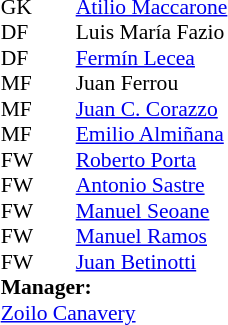<table cellspacing="0" cellpadding="0" style="font-size:90%; margin:0.2em auto;">
<tr>
<th width="25"></th>
<th width="25"></th>
</tr>
<tr>
<td>GK</td>
<td></td>
<td> <a href='#'>Atilio Maccarone</a></td>
</tr>
<tr>
<td>DF</td>
<td></td>
<td> Luis María Fazio</td>
</tr>
<tr>
<td>DF</td>
<td></td>
<td> <a href='#'>Fermín Lecea</a></td>
</tr>
<tr>
<td>MF</td>
<td></td>
<td> Juan Ferrou</td>
</tr>
<tr>
<td>MF</td>
<td></td>
<td> <a href='#'>Juan C. Corazzo</a></td>
</tr>
<tr>
<td>MF</td>
<td></td>
<td> <a href='#'>Emilio Almiñana</a></td>
</tr>
<tr>
<td>FW</td>
<td></td>
<td> <a href='#'>Roberto Porta</a></td>
</tr>
<tr>
<td>FW</td>
<td></td>
<td> <a href='#'>Antonio Sastre</a></td>
</tr>
<tr>
<td>FW</td>
<td></td>
<td> <a href='#'>Manuel Seoane</a></td>
</tr>
<tr>
<td>FW</td>
<td></td>
<td> <a href='#'>Manuel Ramos</a></td>
</tr>
<tr>
<td>FW</td>
<td></td>
<td> <a href='#'>Juan Betinotti</a></td>
</tr>
<tr>
<td colspan=3><strong>Manager:</strong></td>
</tr>
<tr>
<td colspan=4> <a href='#'>Zoilo Canavery</a></td>
</tr>
</table>
